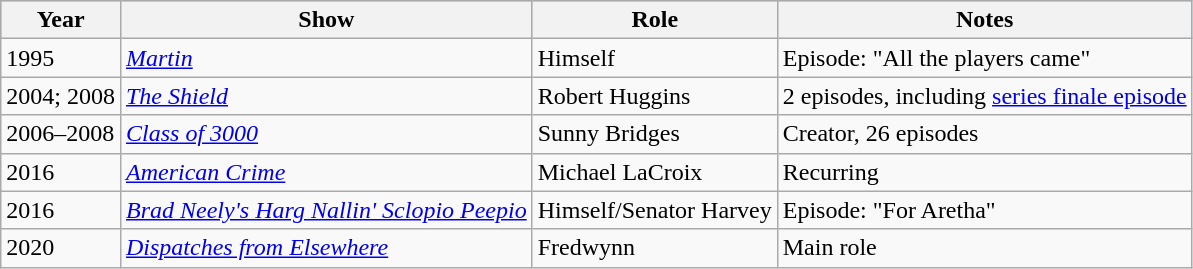<table class="wikitable sortable">
<tr style="background:#b0c4de; text-align:center;">
<th>Year</th>
<th>Show</th>
<th>Role</th>
<th class="unsortable">Notes</th>
</tr>
<tr>
<td>1995</td>
<td><em><a href='#'>Martin</a></em></td>
<td>Himself</td>
<td>Episode: "All the players came"</td>
</tr>
<tr>
<td>2004; 2008</td>
<td data-sort-value="Shield, The"><em><a href='#'>The Shield</a></em></td>
<td>Robert Huggins</td>
<td>2 episodes, including <a href='#'>series finale episode</a></td>
</tr>
<tr>
<td>2006–2008</td>
<td><em><a href='#'>Class of 3000</a></em></td>
<td>Sunny Bridges</td>
<td>Creator, 26 episodes</td>
</tr>
<tr>
<td>2016</td>
<td><em><a href='#'>American Crime</a></em></td>
<td>Michael LaCroix</td>
<td>Recurring</td>
</tr>
<tr>
<td>2016</td>
<td><em><a href='#'>Brad Neely's Harg Nallin' Sclopio Peepio</a></em></td>
<td>Himself/Senator Harvey</td>
<td>Episode: "For Aretha"</td>
</tr>
<tr>
<td>2020</td>
<td><em><a href='#'>Dispatches from Elsewhere</a></em></td>
<td>Fredwynn</td>
<td>Main role</td>
</tr>
</table>
